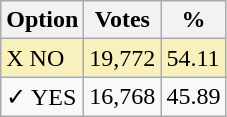<table class="wikitable">
<tr>
<th>Option</th>
<th>Votes</th>
<th>%</th>
</tr>
<tr>
<td style=background:#f8f1bd>X NO</td>
<td style=background:#f8f1bd>19,772</td>
<td style=background:#f8f1bd>54.11</td>
</tr>
<tr>
<td>✓ YES</td>
<td>16,768</td>
<td>45.89</td>
</tr>
</table>
